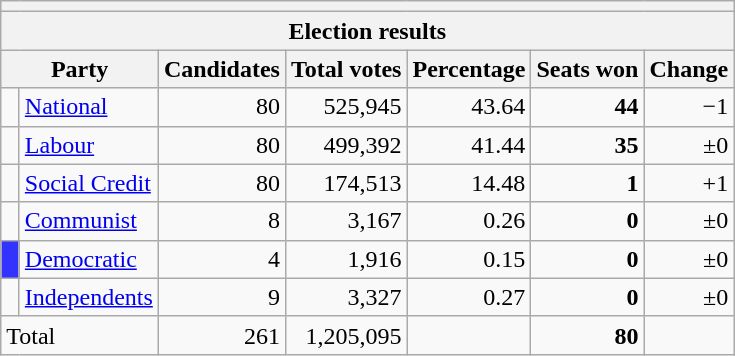<table class="wikitable" style="text-align:right">
<tr>
<th colspan=7></th>
</tr>
<tr>
<th colspan=7>Election results</th>
</tr>
<tr>
<th colspan=2>Party</th>
<th>Candidates</th>
<th>Total votes</th>
<th>Percentage</th>
<th>Seats won</th>
<th>Change</th>
</tr>
<tr>
<td width=5 bgcolor=></td>
<td align=left><a href='#'>National</a></td>
<td>80</td>
<td>525,945</td>
<td>43.64</td>
<td><strong>44</strong></td>
<td>−1</td>
</tr>
<tr>
<td bgcolor=></td>
<td align=left><a href='#'>Labour</a></td>
<td>80</td>
<td>499,392</td>
<td>41.44</td>
<td><strong>35</strong></td>
<td>±0</td>
</tr>
<tr>
<td bgcolor=></td>
<td align=left><a href='#'>Social Credit</a></td>
<td>80</td>
<td>174,513</td>
<td>14.48</td>
<td><strong>1</strong></td>
<td>+1</td>
</tr>
<tr>
<td bgcolor=></td>
<td align=left><a href='#'>Communist</a></td>
<td>8</td>
<td>3,167</td>
<td>0.26</td>
<td><strong>0</strong></td>
<td>±0</td>
</tr>
<tr>
<td bgcolor=#3333FF></td>
<td align=left><a href='#'>Democratic</a></td>
<td>4</td>
<td>1,916</td>
<td>0.15</td>
<td><strong>0</strong></td>
<td>±0</td>
</tr>
<tr>
<td bgcolor=></td>
<td align=left><a href='#'>Independents</a></td>
<td>9</td>
<td>3,327</td>
<td>0.27</td>
<td><strong>0</strong></td>
<td>±0</td>
</tr>
<tr bgcolor=>
<td colspan=2 align=left>Total</td>
<td>261</td>
<td>1,205,095</td>
<td></td>
<td><strong>80</strong></td>
<td></td>
</tr>
</table>
